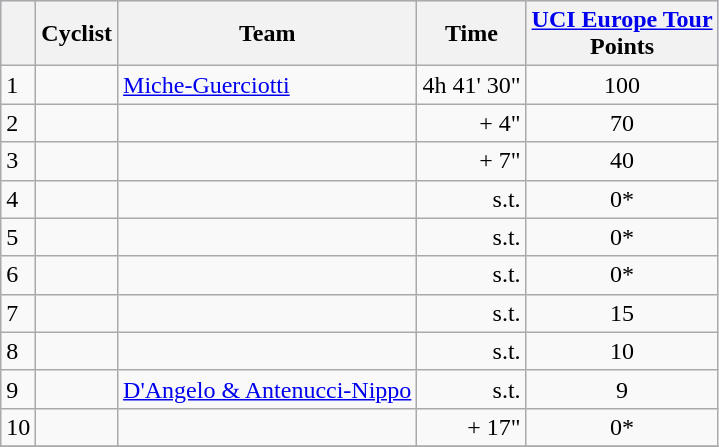<table class="wikitable">
<tr style="background:#ccccff;">
<th></th>
<th>Cyclist</th>
<th>Team</th>
<th>Time</th>
<th><a href='#'>UCI Europe Tour</a><br>Points</th>
</tr>
<tr>
<td>1</td>
<td></td>
<td><a href='#'>Miche-Guerciotti</a></td>
<td align="right">4h 41' 30"</td>
<td align="center">100</td>
</tr>
<tr>
<td>2</td>
<td></td>
<td></td>
<td align="right">+ 4"</td>
<td align="center">70</td>
</tr>
<tr>
<td>3</td>
<td></td>
<td></td>
<td align="right">+ 7"</td>
<td align="center">40</td>
</tr>
<tr>
<td>4</td>
<td></td>
<td></td>
<td align="right">s.t.</td>
<td align="center">0*</td>
</tr>
<tr>
<td>5</td>
<td></td>
<td></td>
<td align="right">s.t.</td>
<td align="center">0*</td>
</tr>
<tr>
<td>6</td>
<td></td>
<td></td>
<td align="right">s.t.</td>
<td align="center">0*</td>
</tr>
<tr>
<td>7</td>
<td></td>
<td></td>
<td align="right">s.t.</td>
<td align="center">15</td>
</tr>
<tr>
<td>8</td>
<td></td>
<td></td>
<td align="right">s.t.</td>
<td align="center">10</td>
</tr>
<tr>
<td>9</td>
<td></td>
<td><a href='#'>D'Angelo & Antenucci-Nippo</a></td>
<td align="right">s.t.</td>
<td align="center">9</td>
</tr>
<tr>
<td>10</td>
<td></td>
<td></td>
<td align="right">+ 17"</td>
<td align="center">0*</td>
</tr>
<tr>
</tr>
</table>
